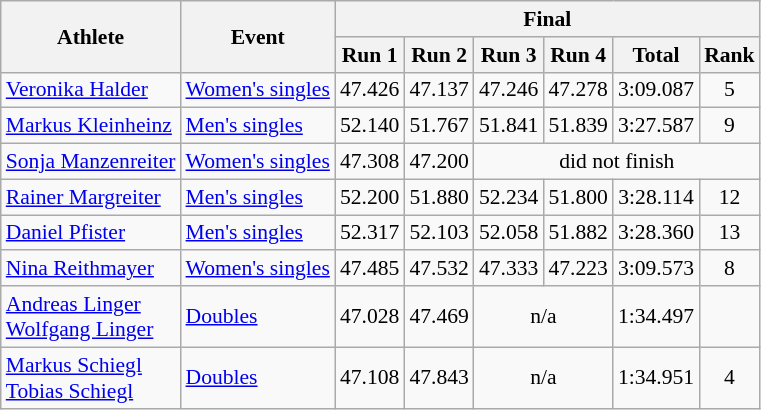<table class="wikitable" style="font-size:90%">
<tr>
<th rowspan="2">Athlete</th>
<th rowspan="2">Event</th>
<th colspan="6">Final</th>
</tr>
<tr>
<th>Run 1</th>
<th>Run 2</th>
<th>Run 3</th>
<th>Run 4</th>
<th>Total</th>
<th>Rank</th>
</tr>
<tr>
<td><a href='#'>Veronika Halder</a></td>
<td><a href='#'>Women's singles</a></td>
<td align="center">47.426</td>
<td align="center">47.137</td>
<td align="center">47.246</td>
<td align="center">47.278</td>
<td align="center">3:09.087</td>
<td align="center">5</td>
</tr>
<tr>
<td><a href='#'>Markus Kleinheinz</a></td>
<td><a href='#'>Men's singles</a></td>
<td align="center">52.140</td>
<td align="center">51.767</td>
<td align="center">51.841</td>
<td align="center">51.839</td>
<td align="center">3:27.587</td>
<td align="center">9</td>
</tr>
<tr>
<td><a href='#'>Sonja Manzenreiter</a></td>
<td><a href='#'>Women's singles</a></td>
<td align="center">47.308</td>
<td align="center">47.200</td>
<td colspan=4 align="center">did not finish</td>
</tr>
<tr>
<td><a href='#'>Rainer Margreiter</a></td>
<td><a href='#'>Men's singles</a></td>
<td align="center">52.200</td>
<td align="center">51.880</td>
<td align="center">52.234</td>
<td align="center">51.800</td>
<td align="center">3:28.114</td>
<td align="center">12</td>
</tr>
<tr>
<td><a href='#'>Daniel Pfister</a></td>
<td><a href='#'>Men's singles</a></td>
<td align="center">52.317</td>
<td align="center">52.103</td>
<td align="center">52.058</td>
<td align="center">51.882</td>
<td align="center">3:28.360</td>
<td align="center">13</td>
</tr>
<tr>
<td><a href='#'>Nina Reithmayer</a></td>
<td><a href='#'>Women's singles</a></td>
<td align="center">47.485</td>
<td align="center">47.532</td>
<td align="center">47.333</td>
<td align="center">47.223</td>
<td align="center">3:09.573</td>
<td align="center">8</td>
</tr>
<tr>
<td><a href='#'>Andreas Linger</a><br><a href='#'>Wolfgang Linger</a></td>
<td><a href='#'>Doubles</a></td>
<td align="center">47.028</td>
<td align="center">47.469</td>
<td colspan=2 align="center">n/a</td>
<td align="center">1:34.497</td>
<td align="center"></td>
</tr>
<tr>
<td><a href='#'>Markus Schiegl</a><br><a href='#'>Tobias Schiegl</a></td>
<td><a href='#'>Doubles</a></td>
<td align="center">47.108</td>
<td align="center">47.843</td>
<td colspan=2 align="center">n/a</td>
<td align="center">1:34.951</td>
<td align="center">4</td>
</tr>
</table>
